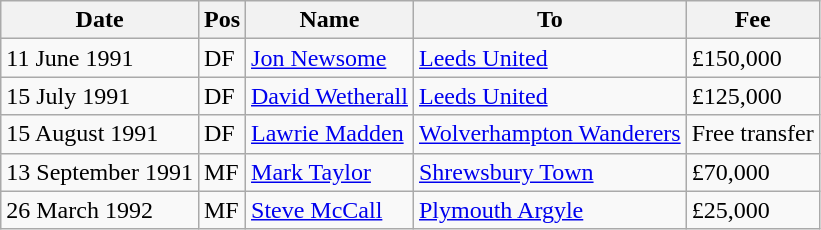<table class="wikitable">
<tr>
<th>Date</th>
<th>Pos</th>
<th>Name</th>
<th>To</th>
<th>Fee</th>
</tr>
<tr>
<td>11 June 1991</td>
<td>DF</td>
<td><a href='#'>Jon Newsome</a></td>
<td><a href='#'>Leeds United</a></td>
<td>£150,000</td>
</tr>
<tr>
<td>15 July 1991</td>
<td>DF</td>
<td><a href='#'>David Wetherall</a></td>
<td><a href='#'>Leeds United</a></td>
<td>£125,000</td>
</tr>
<tr>
<td>15 August 1991</td>
<td>DF</td>
<td><a href='#'>Lawrie Madden</a></td>
<td><a href='#'>Wolverhampton Wanderers</a></td>
<td>Free transfer</td>
</tr>
<tr>
<td>13 September 1991</td>
<td>MF</td>
<td><a href='#'>Mark Taylor</a></td>
<td><a href='#'>Shrewsbury Town</a></td>
<td>£70,000</td>
</tr>
<tr>
<td>26 March 1992</td>
<td>MF</td>
<td><a href='#'>Steve McCall</a></td>
<td><a href='#'>Plymouth Argyle</a></td>
<td>£25,000</td>
</tr>
</table>
